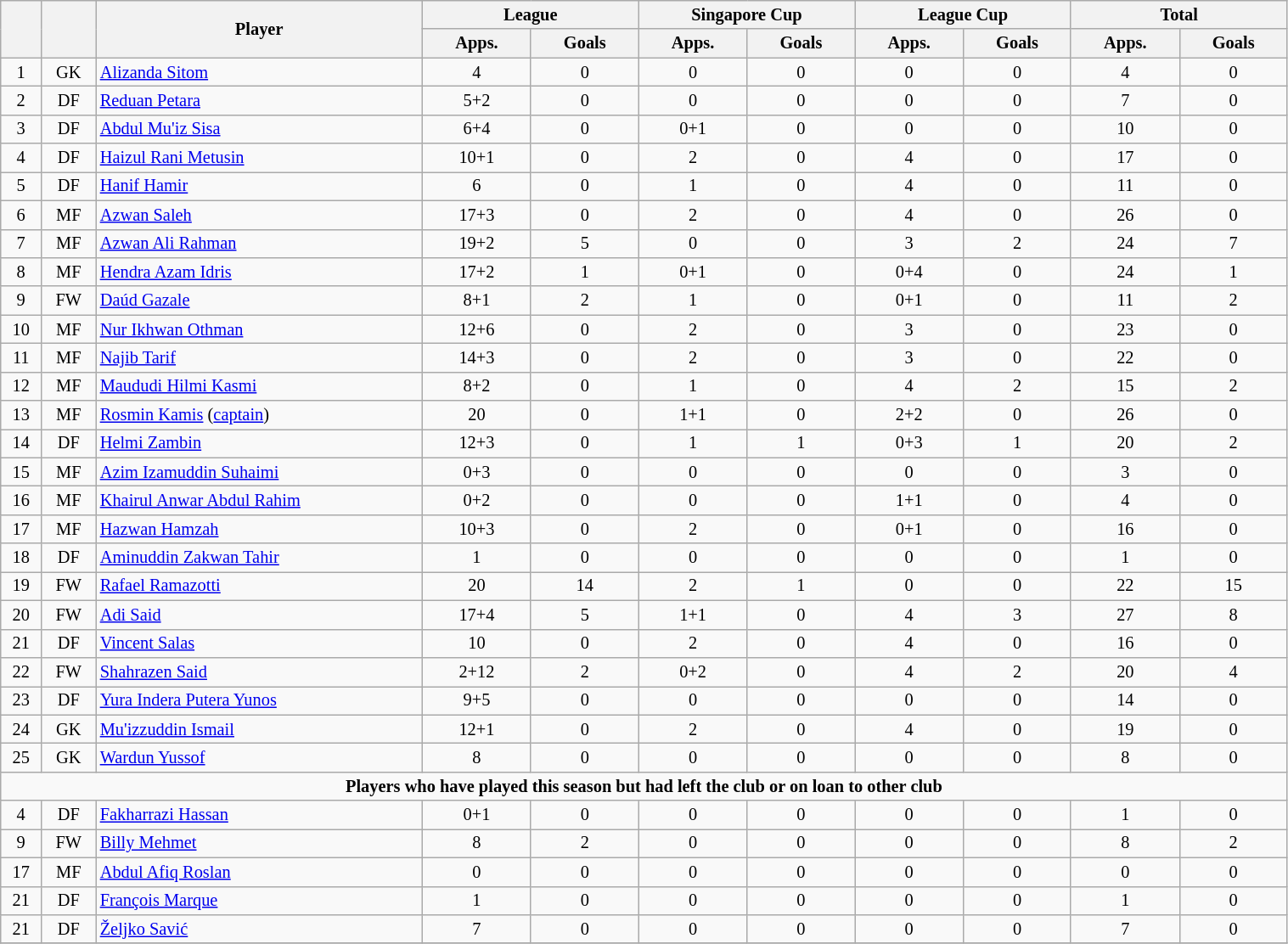<table class="wikitable" style="text-align:center; font-size:85%; width:80%;">
<tr>
<th rowspan=2></th>
<th rowspan=2></th>
<th rowspan=2 width="250">Player</th>
<th colspan=2 width="100">League</th>
<th colspan=2 width="100">Singapore Cup</th>
<th colspan=2 width="100">League Cup</th>
<th colspan=2 width="100">Total</th>
</tr>
<tr>
<th>Apps.</th>
<th>Goals</th>
<th>Apps.</th>
<th>Goals</th>
<th>Apps.</th>
<th>Goals</th>
<th>Apps.</th>
<th>Goals</th>
</tr>
<tr>
<td>1</td>
<td>GK</td>
<td align=left> <a href='#'>Alizanda Sitom</a></td>
<td>4</td>
<td>0</td>
<td>0</td>
<td>0</td>
<td>0</td>
<td>0</td>
<td>4</td>
<td>0</td>
</tr>
<tr>
<td>2</td>
<td>DF</td>
<td align=left> <a href='#'>Reduan Petara</a></td>
<td>5+2</td>
<td>0</td>
<td>0</td>
<td>0</td>
<td>0</td>
<td>0</td>
<td>7</td>
<td>0</td>
</tr>
<tr>
<td>3</td>
<td>DF</td>
<td align=left> <a href='#'>Abdul Mu'iz Sisa</a></td>
<td>6+4</td>
<td>0</td>
<td>0+1</td>
<td>0</td>
<td>0</td>
<td>0</td>
<td>10</td>
<td>0</td>
</tr>
<tr>
<td>4</td>
<td>DF</td>
<td align=left> <a href='#'>Haizul Rani Metusin</a></td>
<td>10+1</td>
<td>0</td>
<td>2</td>
<td>0</td>
<td>4</td>
<td>0</td>
<td>17</td>
<td>0</td>
</tr>
<tr>
<td>5</td>
<td>DF</td>
<td align=left> <a href='#'>Hanif Hamir</a></td>
<td>6</td>
<td>0</td>
<td>1</td>
<td>0</td>
<td>4</td>
<td>0</td>
<td>11</td>
<td>0</td>
</tr>
<tr>
<td>6</td>
<td>MF</td>
<td align=left> <a href='#'>Azwan Saleh</a></td>
<td>17+3</td>
<td>0</td>
<td>2</td>
<td>0</td>
<td>4</td>
<td>0</td>
<td>26</td>
<td>0</td>
</tr>
<tr>
<td>7</td>
<td>MF</td>
<td align=left> <a href='#'>Azwan Ali Rahman</a></td>
<td>19+2</td>
<td>5</td>
<td>0</td>
<td>0</td>
<td>3</td>
<td>2</td>
<td>24</td>
<td>7</td>
</tr>
<tr>
<td>8</td>
<td>MF</td>
<td align=left> <a href='#'>Hendra Azam Idris</a></td>
<td>17+2</td>
<td>1</td>
<td>0+1</td>
<td>0</td>
<td>0+4</td>
<td>0</td>
<td>24</td>
<td>1</td>
</tr>
<tr>
<td>9</td>
<td>FW</td>
<td align=left> <a href='#'>Daúd Gazale</a></td>
<td>8+1</td>
<td>2</td>
<td>1</td>
<td>0</td>
<td>0+1</td>
<td>0</td>
<td>11</td>
<td>2</td>
</tr>
<tr>
<td>10</td>
<td>MF</td>
<td align=left> <a href='#'>Nur Ikhwan Othman</a></td>
<td>12+6</td>
<td>0</td>
<td>2</td>
<td>0</td>
<td>3</td>
<td>0</td>
<td>23</td>
<td>0</td>
</tr>
<tr>
<td>11</td>
<td>MF</td>
<td align=left> <a href='#'>Najib Tarif</a></td>
<td>14+3</td>
<td>0</td>
<td>2</td>
<td>0</td>
<td>3</td>
<td>0</td>
<td>22</td>
<td>0</td>
</tr>
<tr>
<td>12</td>
<td>MF</td>
<td align=left> <a href='#'>Maududi Hilmi Kasmi</a></td>
<td>8+2</td>
<td>0</td>
<td>1</td>
<td>0</td>
<td>4</td>
<td>2</td>
<td>15</td>
<td>2</td>
</tr>
<tr>
<td>13</td>
<td>MF</td>
<td align=left> <a href='#'>Rosmin Kamis</a> (<a href='#'>captain</a>)</td>
<td>20</td>
<td>0</td>
<td>1+1</td>
<td>0</td>
<td>2+2</td>
<td>0</td>
<td>26</td>
<td>0</td>
</tr>
<tr>
<td>14</td>
<td>DF</td>
<td align=left> <a href='#'>Helmi Zambin</a></td>
<td>12+3</td>
<td>0</td>
<td>1</td>
<td>1</td>
<td>0+3</td>
<td>1</td>
<td>20</td>
<td>2</td>
</tr>
<tr>
<td>15</td>
<td>MF</td>
<td align=left> <a href='#'>Azim Izamuddin Suhaimi</a></td>
<td>0+3</td>
<td>0</td>
<td>0</td>
<td>0</td>
<td>0</td>
<td>0</td>
<td>3</td>
<td>0</td>
</tr>
<tr>
<td>16</td>
<td>MF</td>
<td align=left> <a href='#'>Khairul Anwar Abdul Rahim</a></td>
<td>0+2</td>
<td>0</td>
<td>0</td>
<td>0</td>
<td>1+1</td>
<td>0</td>
<td>4</td>
<td>0</td>
</tr>
<tr>
<td>17</td>
<td>MF</td>
<td align=left> <a href='#'>Hazwan Hamzah</a></td>
<td>10+3</td>
<td>0</td>
<td>2</td>
<td>0</td>
<td>0+1</td>
<td>0</td>
<td>16</td>
<td>0</td>
</tr>
<tr>
<td>18</td>
<td>DF</td>
<td align=left> <a href='#'>Aminuddin Zakwan Tahir</a></td>
<td>1</td>
<td>0</td>
<td>0</td>
<td>0</td>
<td>0</td>
<td>0</td>
<td>1</td>
<td>0</td>
</tr>
<tr>
<td>19</td>
<td>FW</td>
<td align=left> <a href='#'>Rafael Ramazotti</a></td>
<td>20</td>
<td>14</td>
<td>2</td>
<td>1</td>
<td>0</td>
<td>0</td>
<td>22</td>
<td>15</td>
</tr>
<tr>
<td>20</td>
<td>FW</td>
<td align=left> <a href='#'>Adi Said</a></td>
<td>17+4</td>
<td>5</td>
<td>1+1</td>
<td>0</td>
<td>4</td>
<td>3</td>
<td>27</td>
<td>8</td>
</tr>
<tr>
<td>21</td>
<td>DF</td>
<td align=left> <a href='#'>Vincent Salas</a></td>
<td>10</td>
<td>0</td>
<td>2</td>
<td>0</td>
<td>4</td>
<td>0</td>
<td>16</td>
<td>0</td>
</tr>
<tr>
<td>22</td>
<td>FW</td>
<td align=left> <a href='#'>Shahrazen Said</a></td>
<td>2+12</td>
<td>2</td>
<td>0+2</td>
<td>0</td>
<td>4</td>
<td>2</td>
<td>20</td>
<td>4</td>
</tr>
<tr>
<td>23</td>
<td>DF</td>
<td align=left> <a href='#'>Yura Indera Putera Yunos</a></td>
<td>9+5</td>
<td>0</td>
<td>0</td>
<td>0</td>
<td>0</td>
<td>0</td>
<td>14</td>
<td>0</td>
</tr>
<tr>
<td>24</td>
<td>GK</td>
<td align=left> <a href='#'>Mu'izzuddin Ismail</a></td>
<td>12+1</td>
<td>0</td>
<td>2</td>
<td>0</td>
<td>4</td>
<td>0</td>
<td>19</td>
<td>0</td>
</tr>
<tr>
<td>25</td>
<td>GK</td>
<td align=left> <a href='#'>Wardun Yussof</a></td>
<td>8</td>
<td>0</td>
<td>0</td>
<td>0</td>
<td>0</td>
<td>0</td>
<td>8</td>
<td>0</td>
</tr>
<tr>
<td colspan="17"><strong>Players who have played this season but had left the club or on loan to other club</strong></td>
</tr>
<tr>
<td>4</td>
<td>DF</td>
<td align=left> <a href='#'>Fakharrazi Hassan</a></td>
<td>0+1</td>
<td>0</td>
<td>0</td>
<td>0</td>
<td>0</td>
<td>0</td>
<td>1</td>
<td>0</td>
</tr>
<tr>
<td>9</td>
<td>FW</td>
<td align=left> <a href='#'>Billy Mehmet</a></td>
<td>8</td>
<td>2</td>
<td>0</td>
<td>0</td>
<td>0</td>
<td>0</td>
<td>8</td>
<td>2</td>
</tr>
<tr>
<td>17</td>
<td>MF</td>
<td align=left> <a href='#'>Abdul Afiq Roslan</a></td>
<td>0</td>
<td>0</td>
<td>0</td>
<td>0</td>
<td>0</td>
<td>0</td>
<td>0</td>
<td>0</td>
</tr>
<tr>
<td>21</td>
<td>DF</td>
<td align=left> <a href='#'>François Marque</a></td>
<td>1</td>
<td>0</td>
<td>0</td>
<td>0</td>
<td>0</td>
<td>0</td>
<td>1</td>
<td>0</td>
</tr>
<tr>
<td>21</td>
<td>DF</td>
<td align=left> <a href='#'>Željko Savić</a></td>
<td>7</td>
<td>0</td>
<td>0</td>
<td>0</td>
<td>0</td>
<td>0</td>
<td>7</td>
<td>0</td>
</tr>
<tr>
</tr>
</table>
